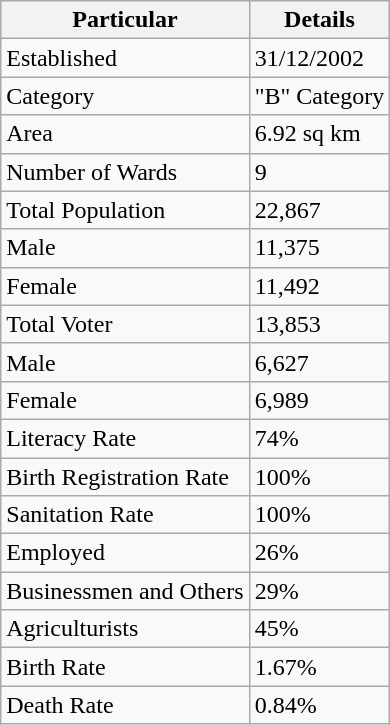<table class="wikitable">
<tr>
<th>Particular</th>
<th>Details</th>
</tr>
<tr>
<td>Established</td>
<td>31/12/2002</td>
</tr>
<tr>
<td>Category</td>
<td>"B" Category</td>
</tr>
<tr>
<td>Area</td>
<td>6.92 sq km</td>
</tr>
<tr>
<td>Number of Wards</td>
<td>9</td>
</tr>
<tr>
<td>Total Population</td>
<td>22,867</td>
</tr>
<tr>
<td>Male</td>
<td>11,375</td>
</tr>
<tr>
<td>Female</td>
<td>11,492</td>
</tr>
<tr>
<td>Total Voter</td>
<td>13,853</td>
</tr>
<tr>
<td>Male</td>
<td>6,627</td>
</tr>
<tr>
<td>Female</td>
<td>6,989</td>
</tr>
<tr>
<td>Literacy Rate</td>
<td>74%</td>
</tr>
<tr>
<td>Birth Registration Rate</td>
<td>100%</td>
</tr>
<tr>
<td>Sanitation Rate</td>
<td>100%</td>
</tr>
<tr>
<td>Employed</td>
<td>26%</td>
</tr>
<tr>
<td>Businessmen and Others</td>
<td>29%</td>
</tr>
<tr>
<td>Agriculturists</td>
<td>45%</td>
</tr>
<tr>
<td>Birth Rate</td>
<td>1.67%</td>
</tr>
<tr>
<td>Death Rate</td>
<td>0.84%</td>
</tr>
</table>
